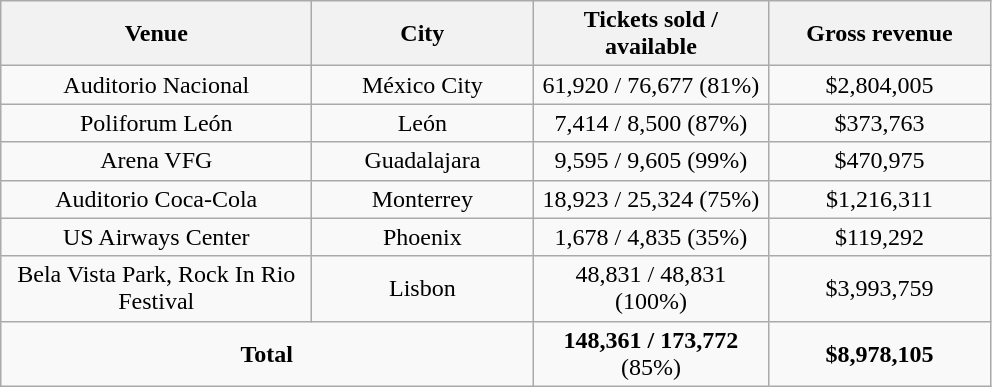<table class="wikitable" style="text-align:center;">
<tr>
<th width="200">Venue</th>
<th width="140">City</th>
<th width="150">Tickets sold / available</th>
<th width="140">Gross revenue</th>
</tr>
<tr>
<td>Auditorio Nacional</td>
<td>México City</td>
<td>61,920 / 76,677 (81%)</td>
<td>$2,804,005 </td>
</tr>
<tr>
<td>Poliforum León</td>
<td>León</td>
<td>7,414 / 8,500 (87%)</td>
<td>$373,763</td>
</tr>
<tr>
<td>Arena VFG</td>
<td>Guadalajara</td>
<td>9,595  / 9,605 (99%)</td>
<td>$470,975</td>
</tr>
<tr>
<td>Auditorio Coca-Cola</td>
<td>Monterrey</td>
<td>18,923 / 25,324 (75%)</td>
<td>$1,216,311</td>
</tr>
<tr>
<td>US Airways Center</td>
<td>Phoenix</td>
<td>1,678 / 4,835 (35%)</td>
<td>$119,292 </td>
</tr>
<tr>
<td>Bela Vista Park, Rock In Rio Festival</td>
<td>Lisbon</td>
<td>48,831 / 48,831 (100%)</td>
<td>$3,993,759 </td>
</tr>
<tr>
<td colspan="2"><strong>Total</strong></td>
<td><strong>148,361 / 173,772</strong> (85%)</td>
<td><strong>$8,978,105</strong></td>
</tr>
</table>
